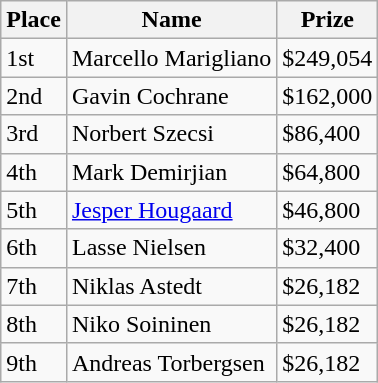<table class="wikitable">
<tr>
<th>Place</th>
<th>Name</th>
<th>Prize</th>
</tr>
<tr>
<td>1st</td>
<td> Marcello Marigliano</td>
<td>$249,054</td>
</tr>
<tr>
<td>2nd</td>
<td> Gavin Cochrane</td>
<td>$162,000</td>
</tr>
<tr>
<td>3rd</td>
<td> Norbert Szecsi</td>
<td>$86,400</td>
</tr>
<tr>
<td>4th</td>
<td> Mark Demirjian</td>
<td>$64,800</td>
</tr>
<tr>
<td>5th</td>
<td> <a href='#'>Jesper Hougaard</a></td>
<td>$46,800</td>
</tr>
<tr>
<td>6th</td>
<td> Lasse Nielsen</td>
<td>$32,400</td>
</tr>
<tr>
<td>7th</td>
<td> Niklas Astedt</td>
<td>$26,182</td>
</tr>
<tr>
<td>8th</td>
<td> Niko Soininen</td>
<td>$26,182</td>
</tr>
<tr>
<td>9th</td>
<td> Andreas Torbergsen</td>
<td>$26,182</td>
</tr>
</table>
